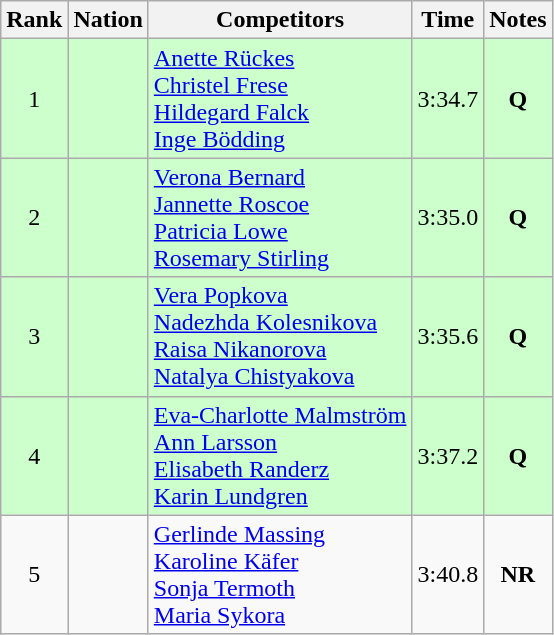<table class="wikitable sortable" style="text-align:center">
<tr>
<th>Rank</th>
<th>Nation</th>
<th>Competitors</th>
<th>Time</th>
<th>Notes</th>
</tr>
<tr bgcolor=ccffcc>
<td>1</td>
<td align=left></td>
<td align=left><a href='#'>Anette Rückes</a><br><a href='#'>Christel Frese</a><br><a href='#'>Hildegard Falck</a><br><a href='#'>Inge Bödding</a></td>
<td>3:34.7</td>
<td><strong>Q</strong></td>
</tr>
<tr bgcolor=ccffcc>
<td>2</td>
<td align=left></td>
<td align=left><a href='#'>Verona Bernard</a><br><a href='#'>Jannette Roscoe</a><br><a href='#'>Patricia Lowe</a><br><a href='#'>Rosemary Stirling</a></td>
<td>3:35.0</td>
<td><strong>Q</strong></td>
</tr>
<tr bgcolor=ccffcc>
<td>3</td>
<td align=left></td>
<td align=left><a href='#'>Vera Popkova</a><br><a href='#'>Nadezhda Kolesnikova</a><br><a href='#'>Raisa Nikanorova</a><br><a href='#'>Natalya Chistyakova</a></td>
<td>3:35.6</td>
<td><strong>Q</strong></td>
</tr>
<tr bgcolor=ccffcc>
<td>4</td>
<td align=left></td>
<td align=left><a href='#'>Eva-Charlotte Malmström</a><br><a href='#'>Ann Larsson</a><br><a href='#'>Elisabeth Randerz</a><br><a href='#'>Karin Lundgren</a></td>
<td>3:37.2</td>
<td><strong>Q</strong></td>
</tr>
<tr>
<td>5</td>
<td align=left></td>
<td align=left><a href='#'>Gerlinde Massing</a><br><a href='#'>Karoline Käfer</a><br><a href='#'>Sonja Termoth</a><br><a href='#'>Maria Sykora</a></td>
<td>3:40.8</td>
<td><strong>NR</strong></td>
</tr>
</table>
